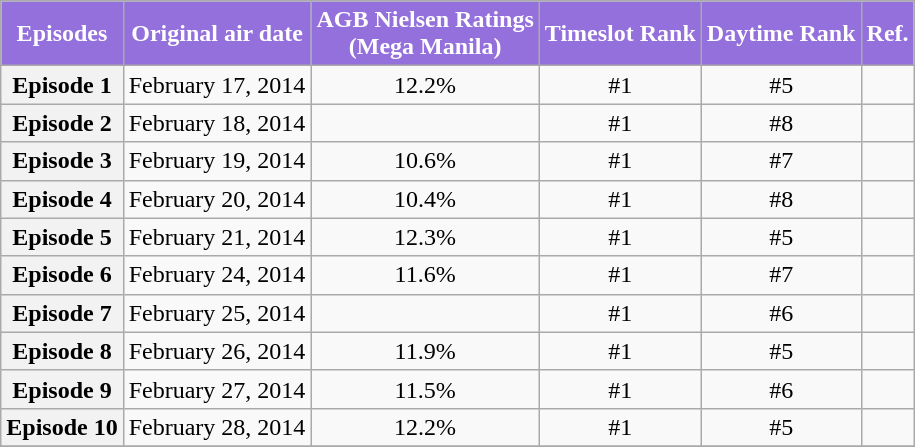<table class="wikitable" style="text-align:center">
<tr>
<th style="background:#9370DB; color:#ffffff">Episodes</th>
<th style="background:#9370DB; color:#ffffff">Original air date</th>
<th style="background:#9370DB; color:#ffffff">AGB Nielsen Ratings<br>(Mega Manila)</th>
<th style="background:#9370DB; color:#ffffff">Timeslot Rank</th>
<th style="background:#9370DB; color:#ffffff">Daytime Rank</th>
<th style="background:#9370DB; color:#ffffff">Ref.</th>
</tr>
<tr>
<th>Episode 1</th>
<td>February 17, 2014</td>
<td>12.2%</td>
<td>#1</td>
<td>#5</td>
<td></td>
</tr>
<tr>
<th>Episode 2</th>
<td>February 18, 2014</td>
<td></td>
<td>#1</td>
<td>#8</td>
<td></td>
</tr>
<tr>
<th>Episode 3</th>
<td>February 19, 2014</td>
<td>10.6%</td>
<td>#1</td>
<td>#7</td>
<td></td>
</tr>
<tr>
<th>Episode 4</th>
<td>February 20, 2014</td>
<td>10.4%</td>
<td>#1</td>
<td>#8</td>
<td></td>
</tr>
<tr>
<th>Episode 5</th>
<td>February 21, 2014</td>
<td>12.3%</td>
<td>#1</td>
<td>#5</td>
<td></td>
</tr>
<tr>
<th>Episode 6</th>
<td>February 24, 2014</td>
<td>11.6%</td>
<td>#1</td>
<td>#7</td>
<td></td>
</tr>
<tr>
<th>Episode 7</th>
<td>February 25, 2014</td>
<td></td>
<td>#1</td>
<td>#6</td>
<td></td>
</tr>
<tr>
<th>Episode 8</th>
<td>February 26, 2014</td>
<td>11.9%</td>
<td>#1</td>
<td>#5</td>
<td></td>
</tr>
<tr>
<th>Episode 9</th>
<td>February 27, 2014</td>
<td>11.5%</td>
<td>#1</td>
<td>#6</td>
<td></td>
</tr>
<tr>
<th>Episode 10</th>
<td>February 28, 2014</td>
<td>12.2%</td>
<td>#1</td>
<td>#5</td>
<td></td>
</tr>
<tr>
</tr>
</table>
